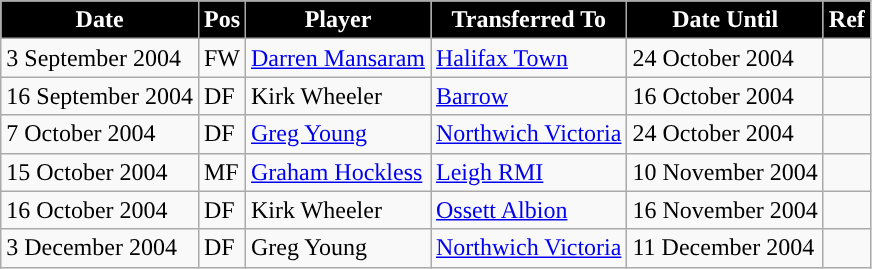<table class="wikitable plainrowheaders sortable">
<tr>
<th style="background:#000000; color:#FFFFFF; ">Date</th>
<th style="background:#000000; color:#FFFFff; ">Pos</th>
<th style="background:#000000; color:#FFFFff; ">Player</th>
<th style="background:#000000; color:#FFFFff; ">Transferred To</th>
<th style="background:#000000; color:#FFFFff; ">Date Until</th>
<th style="background:#000000; color:#FFFFff; ">Ref</th>
</tr>
<tr>
<td>3 September 2004</td>
<td>FW</td>
<td> <a href='#'>Darren Mansaram</a></td>
<td> <a href='#'>Halifax Town</a></td>
<td>24 October 2004</td>
<td></td>
</tr>
<tr>
<td>16 September 2004</td>
<td>DF</td>
<td> Kirk Wheeler</td>
<td> <a href='#'>Barrow</a></td>
<td>16 October 2004</td>
<td></td>
</tr>
<tr>
<td>7 October 2004</td>
<td>DF</td>
<td> <a href='#'>Greg Young</a></td>
<td> <a href='#'>Northwich Victoria</a></td>
<td>24 October 2004</td>
<td></td>
</tr>
<tr>
<td>15 October 2004</td>
<td>MF</td>
<td> <a href='#'>Graham Hockless</a></td>
<td> <a href='#'>Leigh RMI</a></td>
<td>10 November 2004</td>
<td></td>
</tr>
<tr>
<td>16 October 2004</td>
<td>DF</td>
<td> Kirk Wheeler</td>
<td> <a href='#'>Ossett Albion</a></td>
<td>16 November 2004</td>
<td></td>
</tr>
<tr>
<td>3 December 2004</td>
<td>DF</td>
<td> Greg Young</td>
<td> <a href='#'>Northwich Victoria</a></td>
<td>11 December 2004</td>
<td></td>
</tr>
</table>
